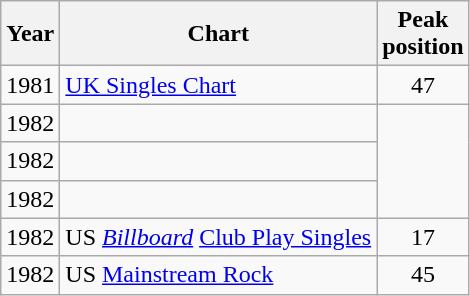<table class="wikitable sortable">
<tr>
<th>Year</th>
<th>Chart</th>
<th>Peak<br>position</th>
</tr>
<tr>
<td style="text-align:center">1981</td>
<td><a href='#'>UK Singles Chart</a></td>
<td style="text-align:center">47</td>
</tr>
<tr>
<td style="text-align:center">1982</td>
<td></td>
</tr>
<tr>
<td style="text-align:center">1982</td>
<td></td>
</tr>
<tr>
<td style="text-align:center">1982</td>
<td></td>
</tr>
<tr>
<td style="text-align:center">1982</td>
<td>US <em><a href='#'>Billboard</a></em> <a href='#'>Club Play Singles</a></td>
<td style="text-align:center">17</td>
</tr>
<tr>
<td style="text-align:center">1982</td>
<td>US <a href='#'>Mainstream Rock</a></td>
<td style="text-align:center">45</td>
</tr>
</table>
